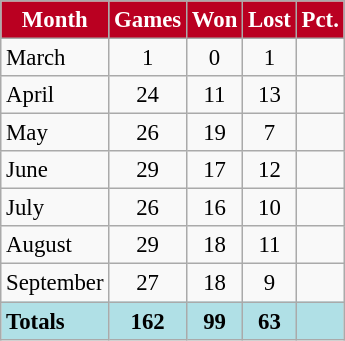<table class="wikitable" style="font-size: 95%; text-align: center;">
<tr>
<th style="background:#BA0021;color:white;">Month</th>
<th style="background:#BA0021;color:white;">Games</th>
<th style="background:#BA0021;color:white;">Won</th>
<th style="background:#BA0021;color:white;">Lost</th>
<th style="background:#BA0021;color:white;">Pct.</th>
</tr>
<tr>
<td style="text-align:left;">March</td>
<td>1</td>
<td>0</td>
<td>1</td>
<td></td>
</tr>
<tr>
<td style="text-align:left;">April</td>
<td>24</td>
<td>11</td>
<td>13</td>
<td></td>
</tr>
<tr>
<td style="text-align:left;">May</td>
<td>26</td>
<td>19</td>
<td>7</td>
<td></td>
</tr>
<tr>
<td style="text-align:left;">June</td>
<td>29</td>
<td>17</td>
<td>12</td>
<td></td>
</tr>
<tr>
<td style="text-align:left;">July</td>
<td>26</td>
<td>16</td>
<td>10</td>
<td></td>
</tr>
<tr>
<td style="text-align:left;">August</td>
<td>29</td>
<td>18</td>
<td>11</td>
<td></td>
</tr>
<tr>
<td style="text-align:left;">September</td>
<td>27</td>
<td>18</td>
<td>9</td>
<td></td>
</tr>
<tr style="font-weight:bold; background:powderblue;">
<td style="text-align:left;">Totals</td>
<td>162</td>
<td>99</td>
<td>63</td>
<td></td>
</tr>
</table>
